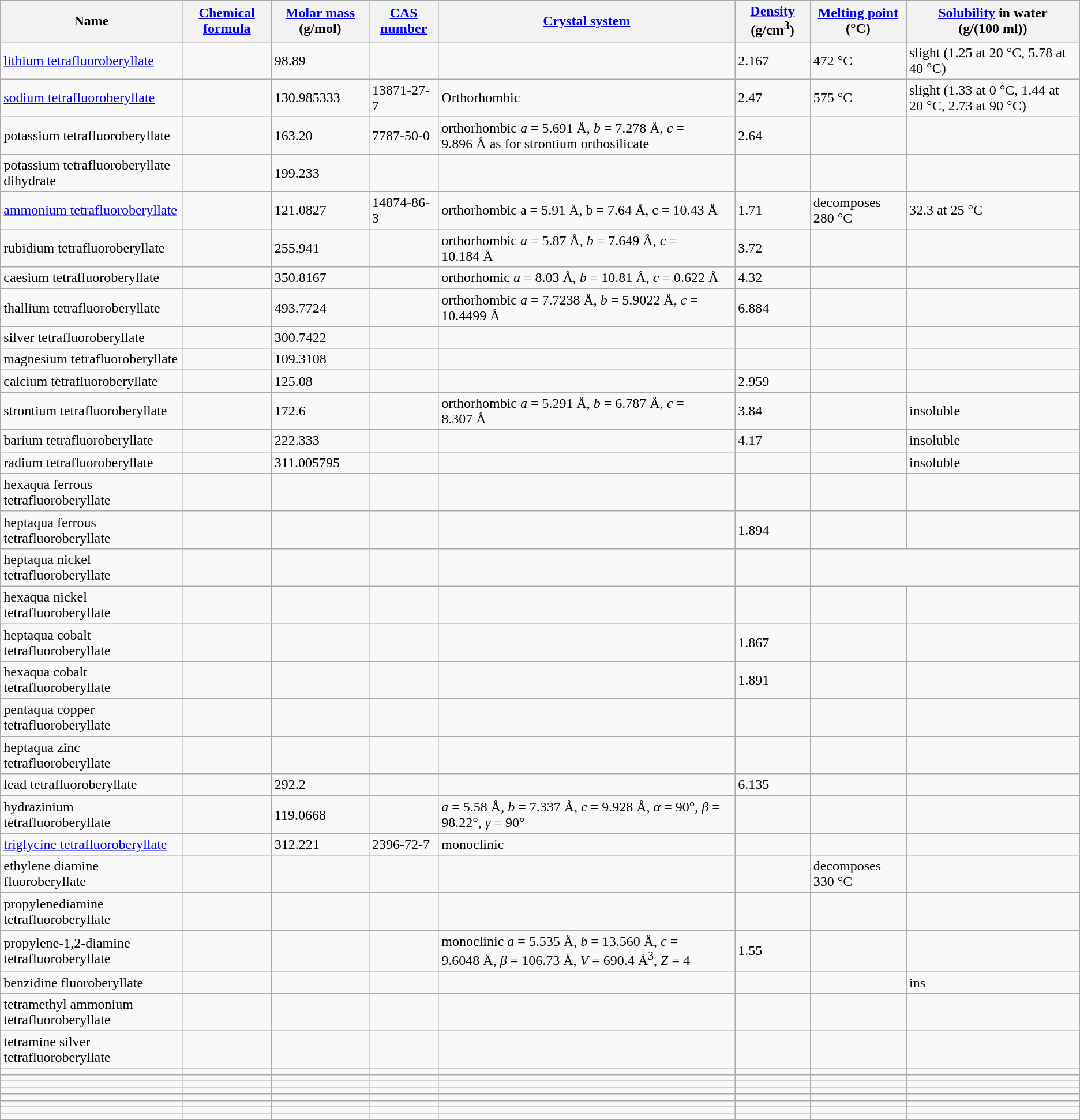<table class="wikitable">
<tr>
<th>Name</th>
<th><a href='#'>Chemical formula</a></th>
<th><a href='#'>Molar mass</a> (g/mol)</th>
<th><a href='#'>CAS number</a></th>
<th><a href='#'>Crystal system</a></th>
<th><a href='#'>Density</a> (g/cm<sup>3</sup>)</th>
<th><a href='#'>Melting point</a> (°C)</th>
<th><a href='#'>Solubility</a> in water<br>(g/(100 ml))</th>
</tr>
<tr>
<td><a href='#'>lithium tetrafluoroberyllate</a></td>
<td></td>
<td>98.89</td>
<td></td>
<td></td>
<td>2.167</td>
<td>472 °C</td>
<td>slight (1.25 at 20 °C, 5.78 at 40 °C)</td>
</tr>
<tr>
<td><a href='#'>sodium tetrafluoroberyllate</a></td>
<td></td>
<td>130.985333</td>
<td>13871-27-7</td>
<td>Orthorhombic</td>
<td>2.47</td>
<td>575 °C</td>
<td>slight (1.33 at 0 °C, 1.44 at 20 °C, 2.73 at 90 °C)</td>
</tr>
<tr>
<td>potassium tetrafluoroberyllate</td>
<td></td>
<td>163.20</td>
<td>7787-50-0</td>
<td>orthorhombic <em>a</em> = 5.691 Å, <em>b</em> = 7.278 Å, <em>c</em> = 9.896 Å as for strontium orthosilicate</td>
<td>2.64</td>
<td></td>
<td></td>
</tr>
<tr>
<td>potassium tetrafluoroberyllate dihydrate</td>
<td></td>
<td>199.233</td>
<td></td>
<td></td>
<td></td>
<td></td>
</tr>
<tr>
<td><a href='#'>ammonium tetrafluoroberyllate</a></td>
<td></td>
<td>121.0827</td>
<td>14874-86-3</td>
<td>orthorhombic a = 5.91 Å, b = 7.64 Å, c = 10.43 Å</td>
<td>1.71</td>
<td>decomposes 280 °C</td>
<td>32.3 at 25 °C</td>
</tr>
<tr>
<td>rubidium tetrafluoroberyllate</td>
<td></td>
<td>255.941</td>
<td></td>
<td>orthorhombic <em>a</em> = 5.87 Å, <em>b</em> = 7.649 Å, <em>c</em> = 10.184 Å</td>
<td>3.72</td>
<td></td>
<td></td>
</tr>
<tr>
<td>caesium tetrafluoroberyllate</td>
<td></td>
<td>350.8167</td>
<td></td>
<td>orthorhomic <em>a</em> = 8.03 Å, <em>b</em> = 10.81 Å, <em>c</em> = 0.622 Å</td>
<td>4.32</td>
<td></td>
<td></td>
</tr>
<tr>
<td>thallium tetrafluoroberyllate</td>
<td></td>
<td>493.7724</td>
<td></td>
<td>orthorhombic <em>a</em> = 7.7238 Å, <em>b</em> = 5.9022 Å, <em>c</em> = 10.4499 Å</td>
<td>6.884</td>
<td></td>
<td></td>
</tr>
<tr>
<td>silver tetrafluoroberyllate</td>
<td></td>
<td>300.7422</td>
<td></td>
<td></td>
<td></td>
<td></td>
<td></td>
</tr>
<tr>
<td>magnesium tetrafluoroberyllate</td>
<td></td>
<td>109.3108</td>
<td></td>
<td></td>
<td></td>
<td></td>
<td></td>
</tr>
<tr>
<td>calcium tetrafluoroberyllate</td>
<td></td>
<td>125.08</td>
<td></td>
<td></td>
<td>2.959</td>
<td></td>
<td></td>
</tr>
<tr>
<td>strontium tetrafluoroberyllate</td>
<td></td>
<td>172.6</td>
<td></td>
<td>orthorhombic <em>a</em> = 5.291 Å, <em>b</em> = 6.787 Å, <em>c</em> = 8.307 Å</td>
<td>3.84</td>
<td></td>
<td>insoluble</td>
</tr>
<tr>
<td>barium tetrafluoroberyllate</td>
<td></td>
<td>222.333</td>
<td></td>
<td></td>
<td>4.17</td>
<td></td>
<td>insoluble</td>
</tr>
<tr>
<td>radium tetrafluoroberyllate</td>
<td></td>
<td>311.005795</td>
<td></td>
<td></td>
<td></td>
<td></td>
<td>insoluble</td>
</tr>
<tr>
<td>hexaqua ferrous tetrafluoroberyllate</td>
<td></td>
<td></td>
<td></td>
<td></td>
<td></td>
<td></td>
<td></td>
</tr>
<tr>
<td>heptaqua ferrous tetrafluoroberyllate</td>
<td></td>
<td></td>
<td></td>
<td></td>
<td>1.894</td>
<td></td>
<td></td>
</tr>
<tr>
<td>heptaqua nickel tetrafluoroberyllate</td>
<td></td>
<td></td>
<td></td>
<td></td>
<td></td>
</tr>
<tr>
<td>hexaqua nickel tetrafluoroberyllate</td>
<td></td>
<td></td>
<td></td>
<td></td>
<td></td>
<td></td>
<td></td>
</tr>
<tr>
<td>heptaqua cobalt tetrafluoroberyllate</td>
<td></td>
<td></td>
<td></td>
<td></td>
<td>1.867</td>
<td></td>
<td></td>
</tr>
<tr>
<td>hexaqua cobalt tetrafluoroberyllate</td>
<td></td>
<td></td>
<td></td>
<td></td>
<td>1.891</td>
<td></td>
<td></td>
</tr>
<tr>
<td>pentaqua copper tetrafluoroberyllate</td>
<td></td>
<td></td>
<td></td>
<td></td>
<td></td>
<td></td>
<td></td>
</tr>
<tr>
<td>heptaqua zinc tetrafluoroberyllate</td>
<td></td>
<td></td>
<td></td>
<td></td>
<td></td>
<td></td>
<td></td>
</tr>
<tr>
<td>lead tetrafluoroberyllate</td>
<td></td>
<td>292.2</td>
<td></td>
<td></td>
<td>6.135</td>
<td></td>
<td></td>
</tr>
<tr>
<td>hydrazinium tetrafluoroberyllate</td>
<td></td>
<td>119.0668</td>
<td></td>
<td><em>a</em> = 5.58 Å, <em>b</em> = 7.337 Å, <em>c</em> = 9.928 Å, <em>α</em> = 90°, <em>β</em> = 98.22°, <em>γ</em> = 90°</td>
<td></td>
<td></td>
<td></td>
</tr>
<tr>
<td><a href='#'>triglycine tetrafluoroberyllate</a></td>
<td></td>
<td>312.221</td>
<td>2396-72-7</td>
<td>monoclinic</td>
<td></td>
<td></td>
<td></td>
</tr>
<tr>
<td>ethylene diamine fluoroberyllate</td>
<td></td>
<td></td>
<td></td>
<td></td>
<td></td>
<td>decomposes 330 °C</td>
<td></td>
</tr>
<tr>
<td>propylenediamine tetrafluoroberyllate</td>
<td></td>
<td></td>
<td></td>
<td></td>
<td></td>
<td></td>
<td></td>
</tr>
<tr>
<td>propylene-1,2-diamine tetrafluoroberyllate</td>
<td></td>
<td></td>
<td></td>
<td>monoclinic <em>a</em> = 5.535 Å, <em>b</em> = 13.560 Å, <em>c</em> = 9.6048 Å, <em>β</em> = 106.73 Å, <em>V</em> = 690.4 Å<sup>3</sup>, <em>Z</em> = 4</td>
<td>1.55</td>
<td></td>
<td></td>
</tr>
<tr>
<td>benzidine fluoroberyllate</td>
<td></td>
<td></td>
<td></td>
<td></td>
<td></td>
<td></td>
<td>ins</td>
</tr>
<tr>
<td>tetramethyl ammonium tetrafluoroberyllate</td>
<td></td>
<td></td>
<td></td>
<td></td>
<td></td>
<td></td>
<td></td>
</tr>
<tr>
<td>tetramine silver tetrafluoroberyllate</td>
<td></td>
<td></td>
<td></td>
<td></td>
<td></td>
<td></td>
<td></td>
</tr>
<tr>
<td></td>
<td></td>
<td></td>
<td></td>
<td></td>
<td></td>
<td></td>
<td></td>
</tr>
<tr>
<td></td>
<td></td>
<td></td>
<td></td>
<td></td>
<td></td>
<td></td>
<td></td>
</tr>
<tr>
<td></td>
<td></td>
<td></td>
<td></td>
<td></td>
<td></td>
<td></td>
<td></td>
</tr>
<tr>
<td></td>
<td></td>
<td></td>
<td></td>
<td></td>
<td></td>
<td></td>
<td></td>
</tr>
<tr>
<td></td>
<td></td>
<td></td>
<td></td>
<td></td>
<td></td>
<td></td>
<td></td>
</tr>
<tr>
<td></td>
<td></td>
<td></td>
<td></td>
<td></td>
<td></td>
<td></td>
<td></td>
</tr>
<tr>
<td></td>
<td></td>
<td></td>
<td></td>
<td></td>
<td></td>
<td></td>
<td></td>
</tr>
<tr>
<td></td>
<td></td>
<td></td>
<td></td>
<td></td>
<td></td>
<td></td>
<td></td>
</tr>
</table>
